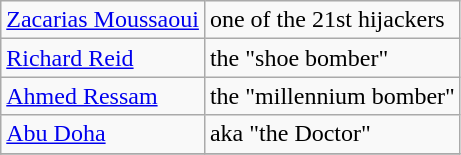<table class="wikitable">
<tr>
<td><a href='#'>Zacarias Moussaoui</a></td>
<td>one of the 21st hijackers</td>
</tr>
<tr>
<td><a href='#'>Richard Reid</a></td>
<td>the "shoe bomber"</td>
</tr>
<tr>
<td><a href='#'>Ahmed Ressam</a></td>
<td>the "millennium bomber"</td>
</tr>
<tr>
<td><a href='#'>Abu Doha</a></td>
<td>aka "the Doctor"</td>
</tr>
<tr>
</tr>
</table>
